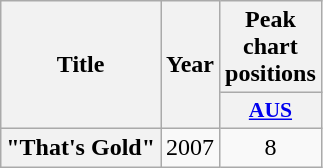<table class="wikitable plainrowheaders" style="text-align:center;">
<tr>
<th scope="col" rowspan="2">Title</th>
<th scope="col" rowspan="2">Year</th>
<th scope="col" colspan="1">Peak chart positions</th>
</tr>
<tr>
<th scope="col" style="width:3em;font-size:90%;"><a href='#'>AUS</a><br></th>
</tr>
<tr>
<th scope="row">"That's Gold"</th>
<td>2007</td>
<td>8</td>
</tr>
</table>
